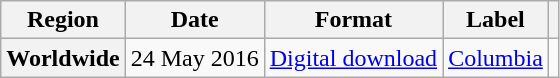<table class="wikitable plainrowheaders">
<tr>
<th scope="col">Region</th>
<th scope="col">Date</th>
<th scope="col">Format</th>
<th scope="col">Label</th>
<th scope="col" class="unsortable"></th>
</tr>
<tr>
<th scope="row">Worldwide</th>
<td>24 May 2016</td>
<td><a href='#'>Digital download</a></td>
<td><a href='#'>Columbia</a></td>
<td></td>
</tr>
</table>
